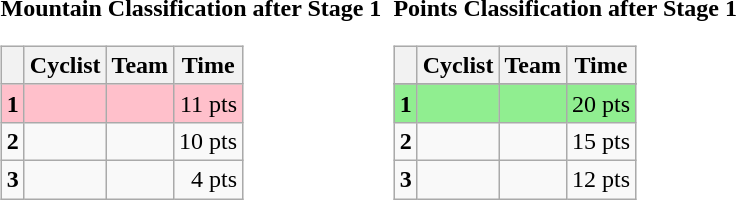<table>
<tr>
<td><strong>Mountain Classification after Stage 1</strong><br><table class="wikitable">
<tr>
<th></th>
<th>Cyclist</th>
<th>Team</th>
<th>Time</th>
</tr>
<tr style="background:pink">
<td><strong>1</strong></td>
<td></td>
<td></td>
<td align="right">11 pts</td>
</tr>
<tr>
<td><strong>2</strong></td>
<td></td>
<td></td>
<td align="right">10 pts</td>
</tr>
<tr>
<td><strong>3</strong></td>
<td></td>
<td></td>
<td align="right">4 pts</td>
</tr>
</table>
</td>
<td></td>
<td><strong>Points Classification after Stage 1</strong><br><table class="wikitable">
<tr>
<th></th>
<th>Cyclist</th>
<th>Team</th>
<th>Time</th>
</tr>
<tr>
</tr>
<tr style="background:lightgreen">
<td><strong>1</strong></td>
<td></td>
<td></td>
<td align="right">20 pts</td>
</tr>
<tr>
<td><strong>2</strong></td>
<td></td>
<td></td>
<td align="right">15 pts</td>
</tr>
<tr>
<td><strong>3</strong></td>
<td></td>
<td></td>
<td align="right">12 pts</td>
</tr>
</table>
</td>
</tr>
</table>
